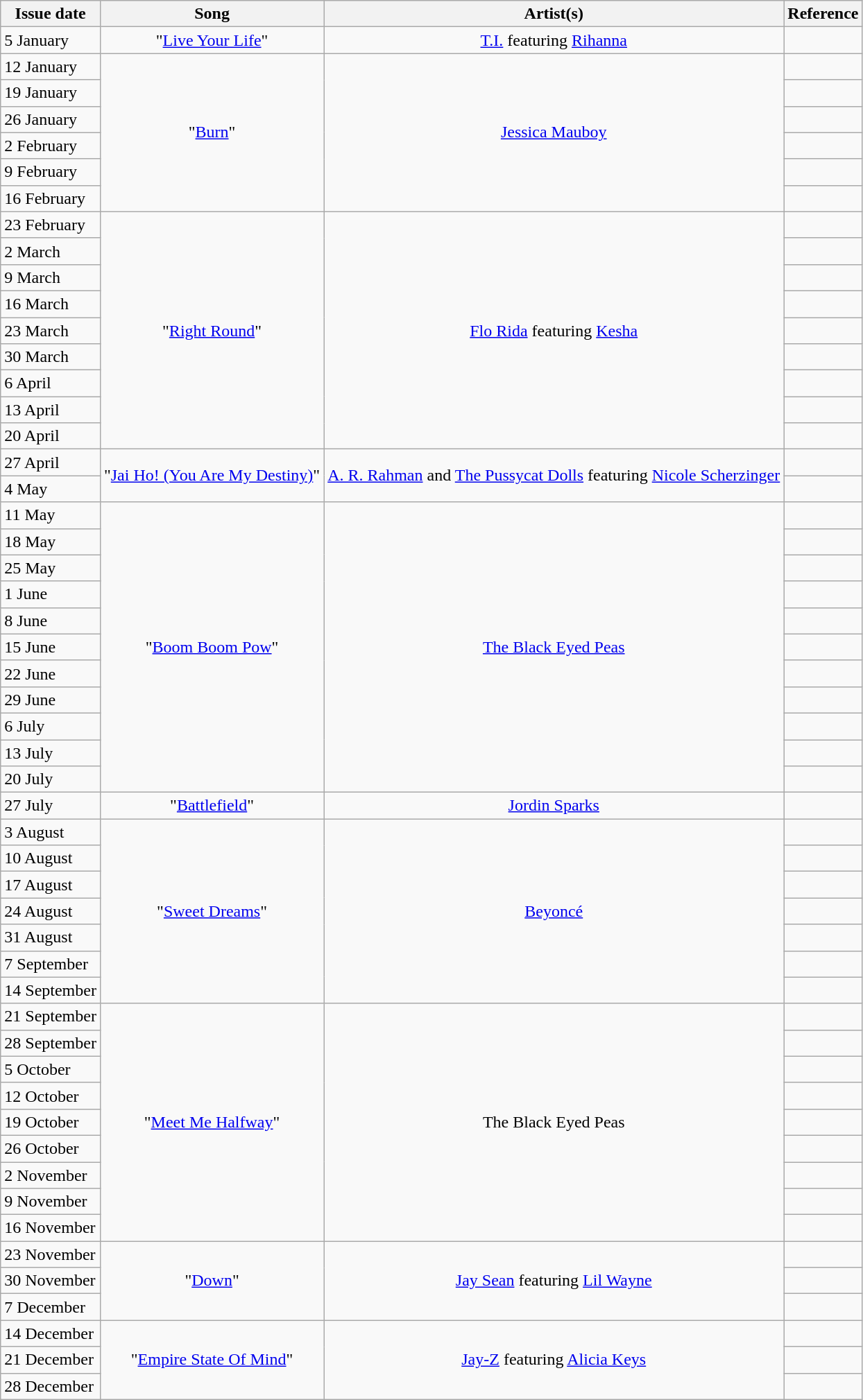<table class="wikitable">
<tr>
<th>Issue date</th>
<th>Song</th>
<th>Artist(s)</th>
<th>Reference</th>
</tr>
<tr>
<td align="left">5 January</td>
<td align="center">"<a href='#'>Live Your Life</a>"</td>
<td align="center"><a href='#'>T.I.</a> featuring <a href='#'>Rihanna</a></td>
<td align="center"></td>
</tr>
<tr>
<td align="left">12 January</td>
<td align="center" rowspan="6">"<a href='#'>Burn</a>"</td>
<td align="center" rowspan="6"><a href='#'>Jessica Mauboy</a></td>
<td align="center"></td>
</tr>
<tr>
<td align="left">19 January</td>
<td align="center"></td>
</tr>
<tr>
<td align="left">26 January</td>
<td align="center"></td>
</tr>
<tr>
<td align="left">2 February</td>
<td align="center"></td>
</tr>
<tr>
<td align="left">9 February</td>
<td align="center"></td>
</tr>
<tr>
<td align="left">16 February</td>
<td align="center"></td>
</tr>
<tr>
<td align="left">23 February</td>
<td align="center" rowspan="9">"<a href='#'>Right Round</a>"</td>
<td align="center" rowspan="9"><a href='#'>Flo Rida</a> featuring <a href='#'>Kesha</a></td>
<td align="center"></td>
</tr>
<tr>
<td align="left">2 March</td>
<td align="center"></td>
</tr>
<tr>
<td align="left">9 March</td>
<td align="center"></td>
</tr>
<tr>
<td align="left">16 March</td>
<td align="center"></td>
</tr>
<tr>
<td align="left">23 March</td>
<td align="center"></td>
</tr>
<tr>
<td align="left">30 March</td>
<td align="center"></td>
</tr>
<tr>
<td align="left">6 April</td>
<td align="center"></td>
</tr>
<tr>
<td align="left">13 April</td>
<td align="center"></td>
</tr>
<tr>
<td align="left">20 April</td>
<td align="center"></td>
</tr>
<tr>
<td align="left">27 April</td>
<td align="center" rowspan="2">"<a href='#'>Jai Ho! (You Are My Destiny)</a>"</td>
<td align="center" rowspan="2"><a href='#'>A. R. Rahman</a> and <a href='#'>The Pussycat Dolls</a> featuring <a href='#'>Nicole Scherzinger</a></td>
<td align="center"></td>
</tr>
<tr>
<td align="left">4 May</td>
<td align="center"></td>
</tr>
<tr>
<td align="left">11 May</td>
<td align="center" rowspan="11">"<a href='#'>Boom Boom Pow</a>"</td>
<td align="center" rowspan="11"><a href='#'>The Black Eyed Peas</a></td>
<td align="center"></td>
</tr>
<tr>
<td align="left">18 May</td>
<td align="center"></td>
</tr>
<tr>
<td align="left">25 May</td>
<td align="center"></td>
</tr>
<tr>
<td align="left">1 June</td>
<td align="center"></td>
</tr>
<tr>
<td align="left">8 June</td>
<td align="center"></td>
</tr>
<tr>
<td align="left">15 June</td>
<td align="center"></td>
</tr>
<tr>
<td align="left">22 June</td>
<td align="center"></td>
</tr>
<tr>
<td align="left">29 June</td>
<td align="center"></td>
</tr>
<tr>
<td align="left">6 July</td>
<td align="center"></td>
</tr>
<tr>
<td align="left">13 July</td>
<td align="center"></td>
</tr>
<tr>
<td align="left">20 July</td>
<td align="center"></td>
</tr>
<tr>
<td align="left">27 July</td>
<td align="center">"<a href='#'>Battlefield</a>"</td>
<td align="center"><a href='#'>Jordin Sparks</a></td>
<td align="center"></td>
</tr>
<tr>
<td align="left">3 August</td>
<td align="center" rowspan="7">"<a href='#'>Sweet Dreams</a>"</td>
<td align="center" rowspan="7"><a href='#'>Beyoncé</a></td>
<td align="center"></td>
</tr>
<tr>
<td align="left">10 August</td>
<td align="center"></td>
</tr>
<tr>
<td align="left">17 August</td>
<td align="center"></td>
</tr>
<tr>
<td align="left">24 August</td>
<td align="center"></td>
</tr>
<tr>
<td align="left">31 August</td>
<td align="center"></td>
</tr>
<tr>
<td align="left">7 September</td>
<td align="center"></td>
</tr>
<tr>
<td align="left">14 September</td>
<td align="center"></td>
</tr>
<tr>
<td align="left">21 September</td>
<td align="center" rowspan="9">"<a href='#'>Meet Me Halfway</a>"</td>
<td align="center" rowspan="9">The Black Eyed Peas</td>
<td align="center"></td>
</tr>
<tr>
<td align="left">28 September</td>
<td align="center"></td>
</tr>
<tr>
<td align="left">5 October</td>
<td align="center"></td>
</tr>
<tr>
<td align="left">12 October</td>
<td align="center"></td>
</tr>
<tr>
<td align="left">19 October</td>
<td align="center"></td>
</tr>
<tr>
<td align="left">26 October</td>
<td align="center"></td>
</tr>
<tr>
<td align="left">2 November</td>
<td align="center"></td>
</tr>
<tr>
<td align="left">9 November</td>
<td align="center"></td>
</tr>
<tr>
<td align="left">16 November</td>
<td align="center"></td>
</tr>
<tr>
<td align="left">23 November</td>
<td align="center" rowspan="3">"<a href='#'>Down</a>"</td>
<td align="center" rowspan="3"><a href='#'>Jay Sean</a> featuring <a href='#'>Lil Wayne</a></td>
<td align="center"></td>
</tr>
<tr>
<td align="left">30 November</td>
<td align="center"></td>
</tr>
<tr>
<td align="left">7 December</td>
<td align="center"></td>
</tr>
<tr>
<td align="left">14 December</td>
<td align="center" rowspan="3">"<a href='#'>Empire State Of Mind</a>"</td>
<td align="center" rowspan="3"><a href='#'>Jay-Z</a> featuring <a href='#'>Alicia Keys</a></td>
<td align="center"></td>
</tr>
<tr>
<td align="left">21 December</td>
<td align="center"></td>
</tr>
<tr>
<td align="left">28 December</td>
<td align="center"></td>
</tr>
</table>
